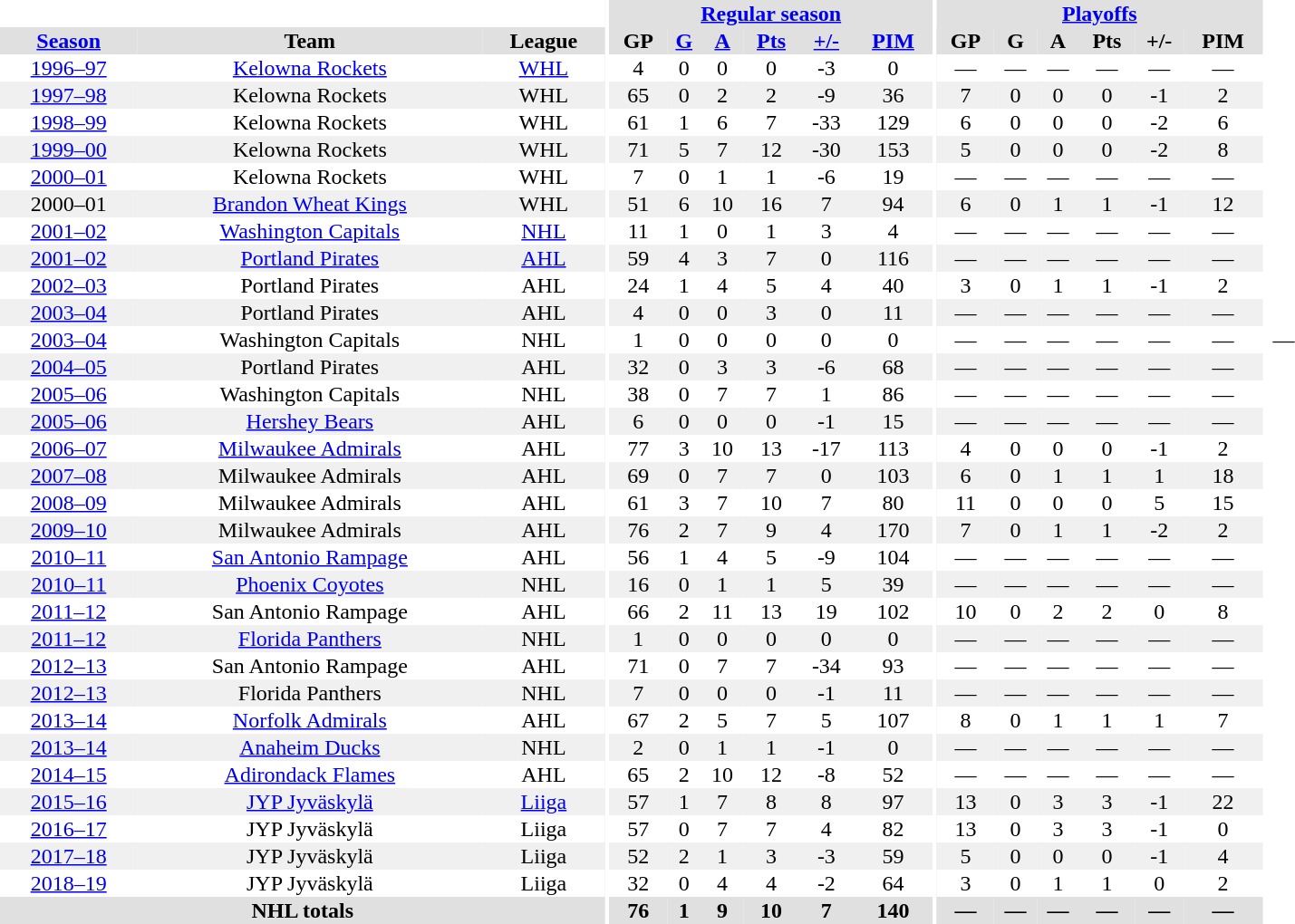<table border="0" cellpadding="1" cellspacing="0" style="text-align:center; width:60em">
<tr bgcolor="#e0e0e0">
<th colspan="3" bgcolor="#ffffff"></th>
<th rowspan="99" bgcolor="#ffffff"></th>
<th colspan="6"><a href='#'>Regular season</a></th>
<th rowspan="99" bgcolor="#ffffff"></th>
<th colspan="6"><a href='#'>Playoffs</a></th>
</tr>
<tr bgcolor="#e0e0e0">
<th><a href='#'>Season</a></th>
<th>Team</th>
<th>League</th>
<th>GP</th>
<th><a href='#'>G</a></th>
<th><a href='#'>A</a></th>
<th><a href='#'>Pts</a></th>
<th><a href='#'>+/-</a></th>
<th><a href='#'>PIM</a></th>
<th>GP</th>
<th>G</th>
<th>A</th>
<th>Pts</th>
<th>+/-</th>
<th>PIM</th>
</tr>
<tr ALIGN="center">
<td><a href='#'>1996–97</a></td>
<td><a href='#'>Kelowna Rockets</a></td>
<td><a href='#'>WHL</a></td>
<td>4</td>
<td>0</td>
<td>0</td>
<td>0</td>
<td>-3</td>
<td>0</td>
<td>—</td>
<td>—</td>
<td>—</td>
<td>—</td>
<td>—</td>
<td>—</td>
</tr>
<tr ALIGN="center" bgcolor="#f0f0f0">
<td><a href='#'>1997–98</a></td>
<td>Kelowna Rockets</td>
<td>WHL</td>
<td>65</td>
<td>0</td>
<td>2</td>
<td>2</td>
<td>-9</td>
<td>36</td>
<td>7</td>
<td>0</td>
<td>0</td>
<td>0</td>
<td>-1</td>
<td>2</td>
</tr>
<tr ALIGN="center">
<td><a href='#'>1998–99</a></td>
<td>Kelowna Rockets</td>
<td>WHL</td>
<td>61</td>
<td>1</td>
<td>6</td>
<td>7</td>
<td>-33</td>
<td>129</td>
<td>6</td>
<td>0</td>
<td>0</td>
<td>0</td>
<td>-2</td>
<td>6</td>
</tr>
<tr ALIGN="center" bgcolor="#f0f0f0">
<td><a href='#'>1999–00</a></td>
<td>Kelowna Rockets</td>
<td>WHL</td>
<td>71</td>
<td>5</td>
<td>7</td>
<td>12</td>
<td>-30</td>
<td>153</td>
<td>5</td>
<td>0</td>
<td>0</td>
<td>0</td>
<td>-2</td>
<td>8</td>
</tr>
<tr ALIGN="center">
<td><a href='#'>2000–01</a></td>
<td>Kelowna Rockets</td>
<td>WHL</td>
<td>7</td>
<td>0</td>
<td>1</td>
<td>1</td>
<td>-6</td>
<td>19</td>
<td>—</td>
<td>—</td>
<td>—</td>
<td>—</td>
<td>—</td>
<td>—</td>
</tr>
<tr ALIGN="center"  bgcolor="#f0f0f0">
<td>2000–01</td>
<td><a href='#'>Brandon Wheat Kings</a></td>
<td>WHL</td>
<td>51</td>
<td>6</td>
<td>10</td>
<td>16</td>
<td>7</td>
<td>94</td>
<td>6</td>
<td>0</td>
<td>1</td>
<td>1</td>
<td>-1</td>
<td>12</td>
</tr>
<tr ALIGN="center">
<td><a href='#'>2001–02</a></td>
<td><a href='#'>Washington Capitals</a></td>
<td><a href='#'>NHL</a></td>
<td>11</td>
<td>1</td>
<td>0</td>
<td>1</td>
<td>3</td>
<td>4</td>
<td>—</td>
<td>—</td>
<td>—</td>
<td>—</td>
<td>—</td>
<td>—</td>
</tr>
<tr ALIGN="center" bgcolor="#f0f0f0">
<td><a href='#'>2001–02</a></td>
<td><a href='#'>Portland Pirates</a></td>
<td><a href='#'>AHL</a></td>
<td>59</td>
<td>4</td>
<td>3</td>
<td>7</td>
<td>0</td>
<td>116</td>
<td>—</td>
<td>—</td>
<td>—</td>
<td>—</td>
<td>—</td>
<td>—</td>
</tr>
<tr ALIGN="center">
<td><a href='#'>2002–03</a></td>
<td>Portland Pirates</td>
<td>AHL</td>
<td>24</td>
<td>1</td>
<td>4</td>
<td>5</td>
<td>4</td>
<td>40</td>
<td>3</td>
<td>0</td>
<td>1</td>
<td>1</td>
<td>-1</td>
<td>2</td>
</tr>
<tr ALIGN="center" bgcolor="#f0f0f0">
<td><a href='#'>2003–04</a></td>
<td>Portland Pirates</td>
<td>AHL</td>
<td>4</td>
<td>0</td>
<td>0</td>
<td>3</td>
<td>0</td>
<td>11</td>
<td>—</td>
<td>—</td>
<td>—</td>
<td>—</td>
<td>—</td>
<td>—</td>
</tr>
<tr ALIGN="center">
<td><a href='#'>2003–04</a></td>
<td>Washington Capitals</td>
<td>NHL</td>
<td>1</td>
<td>0</td>
<td>0</td>
<td>0</td>
<td>0</td>
<td>0</td>
<td>—</td>
<td>—</td>
<td>—</td>
<td>—</td>
<td>—</td>
<td>—</td>
<td>—</td>
</tr>
<tr ALIGN="center"  bgcolor="#f0f0f0">
<td><a href='#'>2004–05</a></td>
<td>Portland Pirates</td>
<td>AHL</td>
<td>32</td>
<td>0</td>
<td>3</td>
<td>3</td>
<td>-6</td>
<td>68</td>
<td>—</td>
<td>—</td>
<td>—</td>
<td>—</td>
<td>—</td>
<td>—</td>
</tr>
<tr ALIGN="center">
<td><a href='#'>2005–06</a></td>
<td>Washington Capitals</td>
<td>NHL</td>
<td>38</td>
<td>0</td>
<td>7</td>
<td>7</td>
<td>1</td>
<td>86</td>
<td>—</td>
<td>—</td>
<td>—</td>
<td>—</td>
<td>—</td>
<td>—</td>
</tr>
<tr ALIGN="center" bgcolor="#f0f0f0">
<td><a href='#'>2005–06</a></td>
<td><a href='#'>Hershey Bears</a></td>
<td>AHL</td>
<td>6</td>
<td>0</td>
<td>0</td>
<td>0</td>
<td>-1</td>
<td>15</td>
<td>—</td>
<td>—</td>
<td>—</td>
<td>—</td>
<td>—</td>
<td>—</td>
</tr>
<tr ALIGN="center">
<td><a href='#'>2006–07</a></td>
<td><a href='#'>Milwaukee Admirals</a></td>
<td>AHL</td>
<td>77</td>
<td>3</td>
<td>10</td>
<td>13</td>
<td>-17</td>
<td>113</td>
<td>4</td>
<td>0</td>
<td>0</td>
<td>0</td>
<td>-1</td>
<td>2</td>
</tr>
<tr ALIGN="center" bgcolor="#f0f0f0">
<td><a href='#'>2007–08</a></td>
<td>Milwaukee Admirals</td>
<td>AHL</td>
<td>69</td>
<td>0</td>
<td>7</td>
<td>7</td>
<td>0</td>
<td>103</td>
<td>6</td>
<td>0</td>
<td>1</td>
<td>1</td>
<td>1</td>
<td>18</td>
</tr>
<tr ALIGN="center">
<td><a href='#'>2008–09</a></td>
<td>Milwaukee Admirals</td>
<td>AHL</td>
<td>61</td>
<td>3</td>
<td>7</td>
<td>10</td>
<td>7</td>
<td>80</td>
<td>11</td>
<td>0</td>
<td>0</td>
<td>0</td>
<td>5</td>
<td>15</td>
</tr>
<tr ALIGN="center" bgcolor="#f0f0f0">
<td><a href='#'>2009–10</a></td>
<td>Milwaukee Admirals</td>
<td>AHL</td>
<td>76</td>
<td>2</td>
<td>7</td>
<td>9</td>
<td>4</td>
<td>170</td>
<td>7</td>
<td>0</td>
<td>1</td>
<td>1</td>
<td>-2</td>
<td>2</td>
</tr>
<tr ALIGN="center">
<td><a href='#'>2010–11</a></td>
<td><a href='#'>San Antonio Rampage</a></td>
<td>AHL</td>
<td>56</td>
<td>1</td>
<td>4</td>
<td>5</td>
<td>-9</td>
<td>104</td>
<td>—</td>
<td>—</td>
<td>—</td>
<td>—</td>
<td>—</td>
<td>—</td>
</tr>
<tr ALIGN="center" bgcolor="#f0f0f0">
<td><a href='#'>2010–11</a></td>
<td><a href='#'>Phoenix Coyotes</a></td>
<td>NHL</td>
<td>16</td>
<td>0</td>
<td>1</td>
<td>1</td>
<td>5</td>
<td>39</td>
<td>—</td>
<td>—</td>
<td>—</td>
<td>—</td>
<td>—</td>
<td>—</td>
</tr>
<tr ALIGN="center">
<td><a href='#'>2011–12</a></td>
<td>San Antonio Rampage</td>
<td>AHL</td>
<td>66</td>
<td>2</td>
<td>11</td>
<td>13</td>
<td>19</td>
<td>102</td>
<td>10</td>
<td>0</td>
<td>2</td>
<td>2</td>
<td>0</td>
<td>8</td>
</tr>
<tr ALIGN="center" bgcolor="#f0f0f0">
<td><a href='#'>2011–12</a></td>
<td><a href='#'>Florida Panthers</a></td>
<td>NHL</td>
<td>1</td>
<td>0</td>
<td>0</td>
<td>0</td>
<td>0</td>
<td>0</td>
<td>—</td>
<td>—</td>
<td>—</td>
<td>—</td>
<td>—</td>
<td>—</td>
</tr>
<tr ALIGN="center">
<td><a href='#'>2012–13</a></td>
<td>San Antonio Rampage</td>
<td>AHL</td>
<td>71</td>
<td>0</td>
<td>7</td>
<td>7</td>
<td>-34</td>
<td>93</td>
<td>—</td>
<td>—</td>
<td>—</td>
<td>—</td>
<td>—</td>
<td>—</td>
</tr>
<tr ALIGN="center" bgcolor="#f0f0f0">
<td><a href='#'>2012–13</a></td>
<td>Florida Panthers</td>
<td>NHL</td>
<td>7</td>
<td>0</td>
<td>0</td>
<td>0</td>
<td>-1</td>
<td>11</td>
<td>—</td>
<td>—</td>
<td>—</td>
<td>—</td>
<td>—</td>
<td>—</td>
</tr>
<tr ALIGN="center">
<td><a href='#'>2013–14</a></td>
<td><a href='#'>Norfolk Admirals</a></td>
<td>AHL</td>
<td>67</td>
<td>2</td>
<td>5</td>
<td>7</td>
<td>5</td>
<td>107</td>
<td>8</td>
<td>0</td>
<td>1</td>
<td>1</td>
<td>1</td>
<td>7</td>
</tr>
<tr ALIGN="center" bgcolor="#f0f0f0">
<td><a href='#'>2013–14</a></td>
<td><a href='#'>Anaheim Ducks</a></td>
<td>NHL</td>
<td>2</td>
<td>0</td>
<td>1</td>
<td>1</td>
<td>-1</td>
<td>0</td>
<td>—</td>
<td>—</td>
<td>—</td>
<td>—</td>
<td>—</td>
<td>—</td>
</tr>
<tr ALIGN="center">
<td><a href='#'>2014–15</a></td>
<td><a href='#'>Adirondack Flames</a></td>
<td>AHL</td>
<td>65</td>
<td>2</td>
<td>10</td>
<td>12</td>
<td>-8</td>
<td>52</td>
<td>—</td>
<td>—</td>
<td>—</td>
<td>—</td>
<td>—</td>
<td>—</td>
</tr>
<tr ALIGN="center" bgcolor="#f0f0f0">
<td><a href='#'>2015–16</a></td>
<td><a href='#'>JYP Jyväskylä</a></td>
<td><a href='#'>Liiga</a></td>
<td>57</td>
<td>1</td>
<td>7</td>
<td>8</td>
<td>8</td>
<td>97</td>
<td>13</td>
<td>0</td>
<td>3</td>
<td>3</td>
<td>-1</td>
<td>22</td>
</tr>
<tr ALIGN="center">
<td><a href='#'>2016–17</a></td>
<td>JYP Jyväskylä</td>
<td>Liiga</td>
<td>57</td>
<td>0</td>
<td>7</td>
<td>7</td>
<td>4</td>
<td>82</td>
<td>13</td>
<td>0</td>
<td>3</td>
<td>3</td>
<td>-1</td>
<td>0</td>
</tr>
<tr ALIGN="center" bgcolor="#f0f0f0">
<td><a href='#'>2017–18</a></td>
<td>JYP Jyväskylä</td>
<td>Liiga</td>
<td>52</td>
<td>2</td>
<td>1</td>
<td>3</td>
<td>-3</td>
<td>59</td>
<td>5</td>
<td>0</td>
<td>0</td>
<td>0</td>
<td>-1</td>
<td>4</td>
</tr>
<tr ALIGN="center">
<td><a href='#'>2018–19</a></td>
<td>JYP Jyväskylä</td>
<td>Liiga</td>
<td>32</td>
<td>0</td>
<td>4</td>
<td>4</td>
<td>-2</td>
<td>64</td>
<td>3</td>
<td>0</td>
<td>1</td>
<td>1</td>
<td>0</td>
<td>2</td>
</tr>
<tr bgcolor="#e0e0e0">
<th colspan="3">NHL totals</th>
<th>76</th>
<th>1</th>
<th>9</th>
<th>10</th>
<th>7</th>
<th>140</th>
<th>—</th>
<th>—</th>
<th>—</th>
<th>—</th>
<th>—</th>
<th>—</th>
</tr>
</table>
